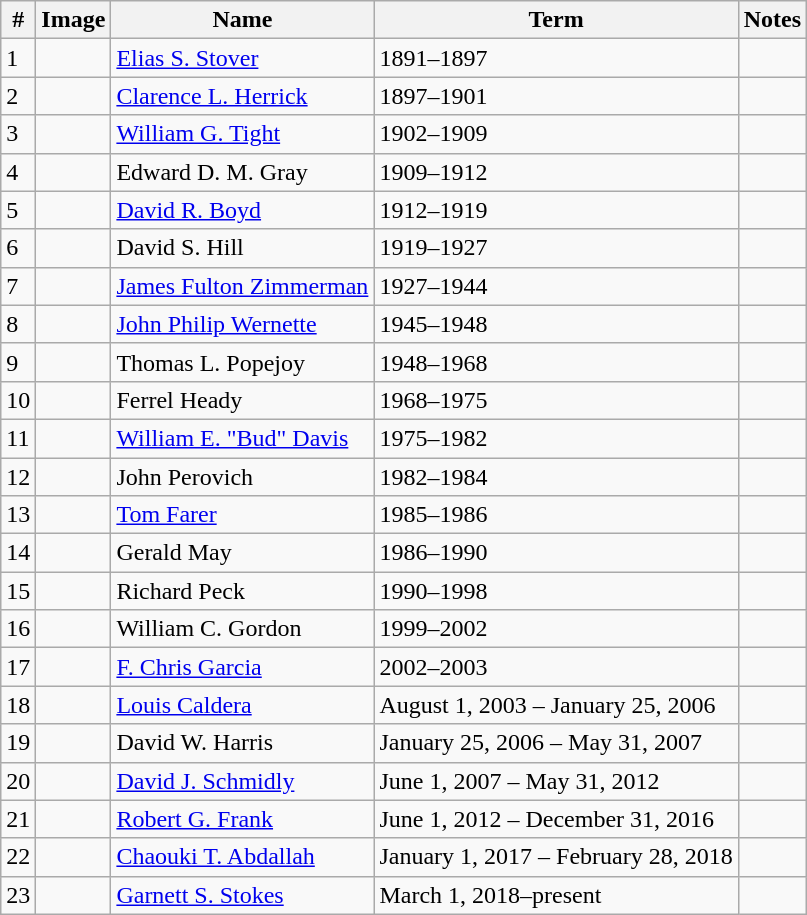<table class="wikitable">
<tr>
<th>#</th>
<th>Image</th>
<th>Name</th>
<th>Term</th>
<th>Notes</th>
</tr>
<tr>
<td>1</td>
<td></td>
<td><a href='#'>Elias S. Stover</a></td>
<td>1891–1897</td>
<td></td>
</tr>
<tr>
<td>2</td>
<td></td>
<td><a href='#'>Clarence L. Herrick</a></td>
<td>1897–1901</td>
<td></td>
</tr>
<tr>
<td>3</td>
<td></td>
<td><a href='#'>William G. Tight</a></td>
<td>1902–1909</td>
<td></td>
</tr>
<tr>
<td>4</td>
<td></td>
<td>Edward D. M. Gray</td>
<td>1909–1912</td>
<td></td>
</tr>
<tr>
<td>5</td>
<td></td>
<td><a href='#'>David R. Boyd</a></td>
<td>1912–1919</td>
<td></td>
</tr>
<tr>
<td>6</td>
<td></td>
<td>David S. Hill</td>
<td>1919–1927</td>
<td></td>
</tr>
<tr>
<td>7</td>
<td></td>
<td><a href='#'>James Fulton Zimmerman</a></td>
<td>1927–1944</td>
<td></td>
</tr>
<tr>
<td>8</td>
<td></td>
<td><a href='#'>John Philip Wernette</a></td>
<td>1945–1948</td>
<td></td>
</tr>
<tr>
<td>9</td>
<td></td>
<td>Thomas L. Popejoy</td>
<td>1948–1968</td>
<td></td>
</tr>
<tr>
<td>10</td>
<td></td>
<td>Ferrel Heady</td>
<td>1968–1975</td>
<td></td>
</tr>
<tr>
<td>11</td>
<td></td>
<td><a href='#'>William E. "Bud" Davis</a></td>
<td>1975–1982</td>
<td></td>
</tr>
<tr>
<td>12</td>
<td></td>
<td>John Perovich</td>
<td>1982–1984</td>
<td></td>
</tr>
<tr>
<td>13</td>
<td></td>
<td><a href='#'>Tom Farer</a></td>
<td>1985–1986</td>
<td></td>
</tr>
<tr>
<td>14</td>
<td></td>
<td>Gerald May</td>
<td>1986–1990</td>
<td></td>
</tr>
<tr>
<td>15</td>
<td></td>
<td>Richard Peck</td>
<td>1990–1998</td>
<td></td>
</tr>
<tr>
<td>16</td>
<td></td>
<td>William C. Gordon</td>
<td>1999–2002</td>
<td></td>
</tr>
<tr>
<td>17</td>
<td></td>
<td><a href='#'>F. Chris Garcia</a></td>
<td>2002–2003</td>
<td></td>
</tr>
<tr>
<td>18</td>
<td></td>
<td><a href='#'>Louis Caldera</a></td>
<td>August 1, 2003 – January 25, 2006</td>
<td></td>
</tr>
<tr>
<td>19</td>
<td></td>
<td>David W. Harris</td>
<td>January 25, 2006 – May 31, 2007</td>
<td></td>
</tr>
<tr>
<td>20</td>
<td></td>
<td><a href='#'>David J. Schmidly</a></td>
<td>June 1, 2007 – May 31, 2012</td>
<td></td>
</tr>
<tr>
<td>21</td>
<td></td>
<td><a href='#'>Robert G. Frank</a></td>
<td>June 1, 2012 – December 31, 2016</td>
<td></td>
</tr>
<tr>
<td>22</td>
<td></td>
<td><a href='#'>Chaouki T. Abdallah</a></td>
<td>January 1, 2017 – February 28, 2018</td>
<td></td>
</tr>
<tr>
<td>23</td>
<td></td>
<td><a href='#'>Garnett S. Stokes</a></td>
<td>March 1, 2018–present</td>
<td></td>
</tr>
</table>
